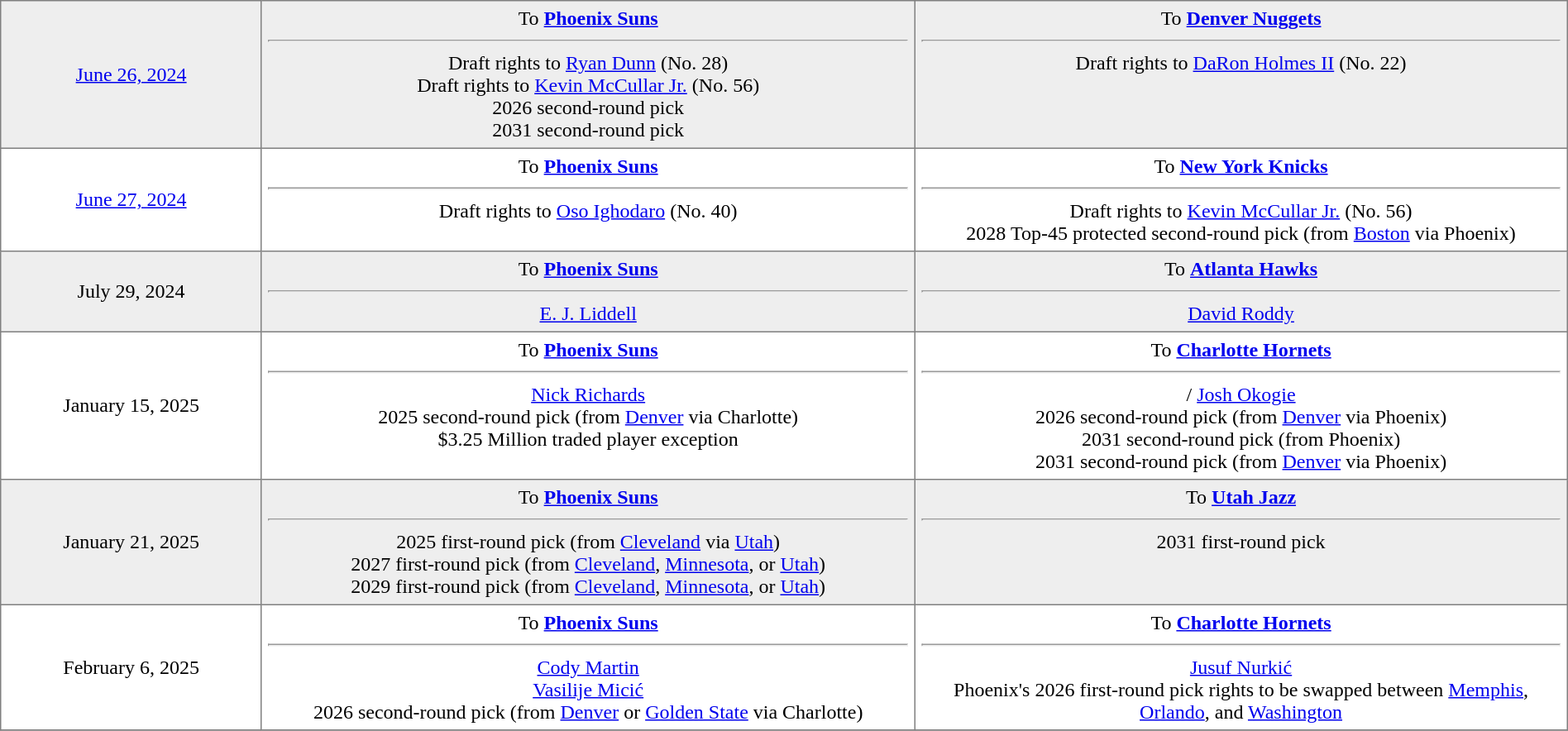<table border="1" style="border-collapse:collapse; text-align:center; width:100%;"  cellpadding="5">
<tr style="background:#eee;">
<td style="width:12%"><a href='#'>June 26, 2024</a></td>
<td style="width:30%" valign="top">To <strong><a href='#'>Phoenix Suns</a></strong><hr>Draft rights to <a href='#'>Ryan Dunn</a> (No. 28)<br>Draft rights to <a href='#'>Kevin McCullar Jr.</a> (No. 56)<br>2026 second-round pick<br>2031 second-round pick</td>
<td style="width:30%" valign="top">To <strong><a href='#'>Denver Nuggets</a></strong><hr>Draft rights to <a href='#'>DaRon Holmes II</a> (No. 22)</td>
</tr>
<tr>
<td style="width:12%"><a href='#'>June 27, 2024</a></td>
<td style="width:30%" valign="top">To <strong><a href='#'>Phoenix Suns</a></strong><hr>Draft rights to <a href='#'>Oso Ighodaro</a> (No. 40)</td>
<td style="width:30%" valign="top">To <strong><a href='#'>New York Knicks</a></strong><hr>Draft rights to <a href='#'>Kevin McCullar Jr.</a> (No. 56)<br>2028 Top-45 protected second-round pick (from <a href='#'>Boston</a> via Phoenix)</td>
</tr>
<tr style="background:#eee;">
<td style="width:12%">July 29, 2024</td>
<td style="width:30%" valign="top">To <strong><a href='#'>Phoenix Suns</a></strong><hr> <a href='#'>E. J. Liddell</a></td>
<td style="width:30%" valign="top">To <strong><a href='#'>Atlanta Hawks</a></strong><hr> <a href='#'>David Roddy</a></td>
</tr>
<tr>
<td style="width:12%">January 15, 2025</td>
<td style="width:30%" valign="top">To <strong><a href='#'>Phoenix Suns</a></strong><hr> <a href='#'>Nick Richards</a><br>2025 second-round pick (from <a href='#'>Denver</a> via Charlotte)<br>$3.25 Million traded player exception</td>
<td style="width:30%" valign="top">To <strong><a href='#'>Charlotte Hornets</a></strong><hr>/ <a href='#'>Josh Okogie</a><br>2026 second-round pick (from <a href='#'>Denver</a> via Phoenix)<br>2031 second-round pick (from Phoenix)<br>2031 second-round pick (from <a href='#'>Denver</a> via Phoenix)</td>
</tr>
<tr style="background:#eee;">
<td style="width:12%">January 21, 2025</td>
<td style="width:30%" valign="top">To <strong><a href='#'>Phoenix Suns</a></strong><hr>2025 first-round pick (from <a href='#'>Cleveland</a> via <a href='#'>Utah</a>)<br>2027 first-round pick (from <a href='#'>Cleveland</a>, <a href='#'>Minnesota</a>, or <a href='#'>Utah</a>)<br>2029 first-round pick (from <a href='#'>Cleveland</a>, <a href='#'>Minnesota</a>, or <a href='#'>Utah</a>)</td>
<td style="width:30%" valign="top">To <strong><a href='#'>Utah Jazz</a></strong><hr>2031 first-round pick</td>
</tr>
<tr>
<td style="width:12%">February 6, 2025</td>
<td style="width:30%" valign="top">To <strong><a href='#'>Phoenix Suns</a></strong><hr> <a href='#'>Cody Martin</a><br> <a href='#'>Vasilije Micić</a><br>2026 second-round pick (from <a href='#'>Denver</a> or <a href='#'>Golden State</a> via Charlotte)</td>
<td style="width:30%" valign="top">To <strong><a href='#'>Charlotte Hornets</a></strong><hr> <a href='#'>Jusuf Nurkić</a><br>Phoenix's 2026 first-round pick rights to be swapped between <a href='#'>Memphis</a>, <a href='#'>Orlando</a>, and <a href='#'>Washington</a></td>
</tr>
<tr>
</tr>
</table>
